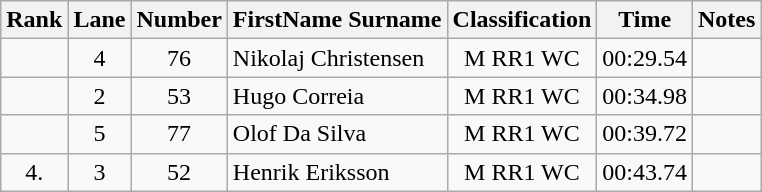<table class="wikitable sortable" style="text-align:center">
<tr>
<th>Rank</th>
<th>Lane</th>
<th>Number</th>
<th>FirstName Surname</th>
<th>Classification</th>
<th>Time</th>
<th>Notes</th>
</tr>
<tr>
<td></td>
<td>4</td>
<td>76</td>
<td style="text-align:left"> Nikolaj Christensen</td>
<td>M RR1 WC</td>
<td>00:29.54</td>
<td></td>
</tr>
<tr>
<td></td>
<td>2</td>
<td>53</td>
<td style="text-align:left"> Hugo Correia</td>
<td>M RR1 WC</td>
<td>00:34.98</td>
<td></td>
</tr>
<tr>
<td></td>
<td>5</td>
<td>77</td>
<td style="text-align:left"> Olof Da Silva</td>
<td>M RR1 WC</td>
<td>00:39.72</td>
<td></td>
</tr>
<tr>
<td>4.</td>
<td>3</td>
<td>52</td>
<td style="text-align:left"> Henrik Eriksson</td>
<td>M RR1 WC</td>
<td>00:43.74</td>
<td></td>
</tr>
</table>
